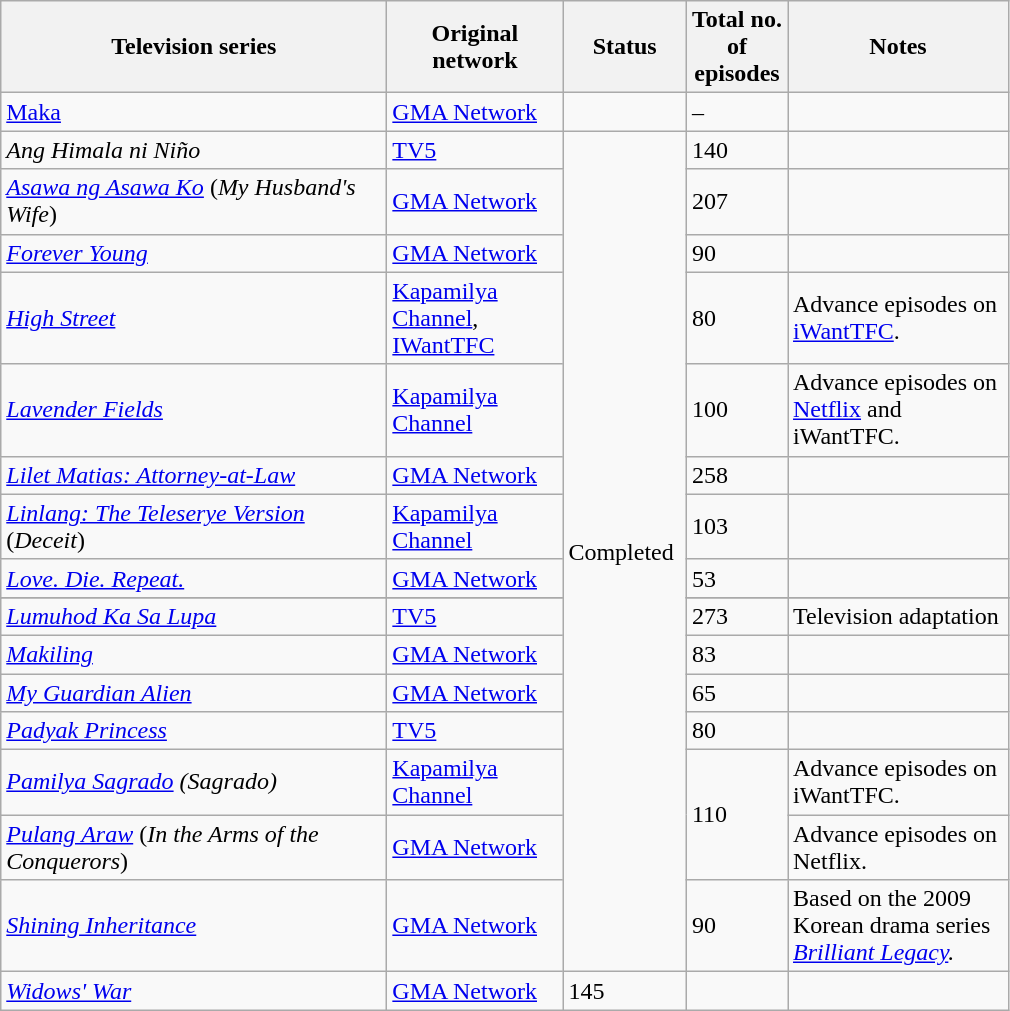<table class="wikitable sortable">
<tr>
<th style="width:250px;">Television series</th>
<th style="width:110px;">Original network</th>
<th style="width:75px;">Status</th>
<th style="width:60px;">Total no. of episodes</th>
<th style="width:140px;">Notes</th>
</tr>
<tr>
<td><em><a href='#'></em>Maka<em></a></em></td>
<td><a href='#'>GMA Network</a></td>
<td></td>
<td>–</td>
<td></td>
</tr>
<tr>
<td><em>Ang Himala ni Niño</em></td>
<td><a href='#'>TV5</a></td>
<td rowspan="16">Completed</td>
<td>140</td>
<td></td>
</tr>
<tr>
<td><em><a href='#'>Asawa ng Asawa Ko</a></em> (<em>My Husband's Wife</em>)</td>
<td><a href='#'>GMA Network</a></td>
<td>207</td>
<td></td>
</tr>
<tr>
<td><em><a href='#'>Forever Young</a></em></td>
<td><a href='#'>GMA Network</a></td>
<td>90</td>
<td></td>
</tr>
<tr>
<td><em><a href='#'>High Street</a></em></td>
<td><a href='#'>Kapamilya Channel</a>, <a href='#'>IWantTFC</a></td>
<td>80</td>
<td>Advance episodes on <a href='#'>iWantTFC</a>.</td>
</tr>
<tr>
<td><em><a href='#'>Lavender Fields</a></em></td>
<td><a href='#'>Kapamilya Channel</a></td>
<td>100</td>
<td>Advance episodes on <a href='#'>Netflix</a> and iWantTFC.</td>
</tr>
<tr>
<td><em><a href='#'>Lilet Matias: Attorney-at-Law</a></em></td>
<td><a href='#'>GMA Network</a></td>
<td>258</td>
<td></td>
</tr>
<tr>
<td><em><a href='#'>Linlang: The Teleserye Version</a></em> (<em>Deceit</em>)</td>
<td><a href='#'>Kapamilya Channel</a></td>
<td>103</td>
<td></td>
</tr>
<tr>
<td><em><a href='#'>Love. Die. Repeat.</a></em></td>
<td><a href='#'>GMA Network</a></td>
<td>53</td>
<td></td>
</tr>
<tr>
</tr>
<tr>
<td><em><a href='#'>Lumuhod Ka Sa Lupa</a></em></td>
<td><a href='#'>TV5</a></td>
<td>273</td>
<td>Television adaptation</td>
</tr>
<tr>
<td><em><a href='#'>Makiling</a></em></td>
<td><a href='#'>GMA Network</a></td>
<td>83</td>
<td></td>
</tr>
<tr>
<td><em><a href='#'>My Guardian Alien</a></em></td>
<td><a href='#'>GMA Network</a></td>
<td>65</td>
<td></td>
</tr>
<tr>
<td><em><a href='#'>Padyak Princess</a></em></td>
<td><a href='#'>TV5</a></td>
<td>80</td>
<td></td>
</tr>
<tr>
<td><em><a href='#'>Pamilya Sagrado</a> (Sagrado)</em></td>
<td><a href='#'>Kapamilya Channel</a></td>
<td rowspan="2">110</td>
<td>Advance episodes on iWantTFC.</td>
</tr>
<tr>
<td><em><a href='#'>Pulang Araw</a></em> (<em>In the Arms of the Conquerors</em>)</td>
<td><a href='#'>GMA Network</a></td>
<td>Advance episodes on Netflix.</td>
</tr>
<tr>
<td><em><a href='#'>Shining Inheritance</a> </em></td>
<td><a href='#'>GMA Network</a></td>
<td>90</td>
<td>Based on the 2009 Korean drama series <em><a href='#'>Brilliant Legacy</a>.</em></td>
</tr>
<tr>
<td><em><a href='#'>Widows' War</a></em></td>
<td><a href='#'>GMA Network</a></td>
<td>145</td>
<td></td>
</tr>
</table>
